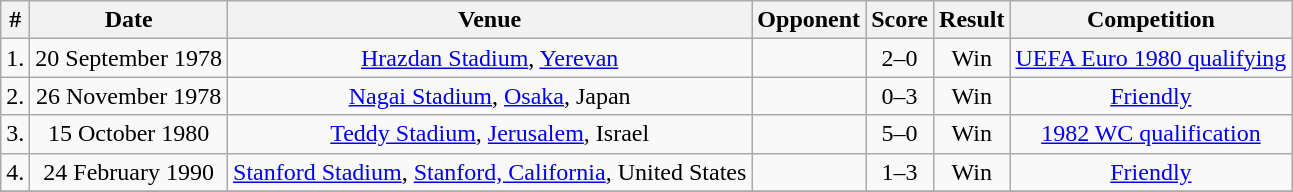<table class="wikitable" style="font-size:100%; text-align: center;">
<tr>
<th>#</th>
<th>Date</th>
<th>Venue</th>
<th>Opponent</th>
<th>Score</th>
<th>Result</th>
<th>Competition</th>
</tr>
<tr>
<td>1.</td>
<td>20 September 1978</td>
<td><a href='#'>Hrazdan Stadium</a>, <a href='#'>Yerevan</a></td>
<td></td>
<td>2–0</td>
<td>Win</td>
<td><a href='#'>UEFA Euro 1980 qualifying</a></td>
</tr>
<tr>
<td>2.</td>
<td>26 November 1978</td>
<td><a href='#'>Nagai Stadium</a>, <a href='#'>Osaka</a>, Japan</td>
<td></td>
<td>0–3</td>
<td>Win</td>
<td><a href='#'>Friendly</a></td>
</tr>
<tr>
<td>3.</td>
<td>15 October 1980</td>
<td><a href='#'>Teddy Stadium</a>, <a href='#'>Jerusalem</a>, Israel</td>
<td></td>
<td>5–0</td>
<td>Win</td>
<td><a href='#'>1982 WC qualification</a></td>
</tr>
<tr>
<td>4.</td>
<td>24 February 1990</td>
<td><a href='#'>Stanford Stadium</a>, <a href='#'>Stanford, California</a>, United States</td>
<td></td>
<td>1–3</td>
<td>Win</td>
<td><a href='#'>Friendly</a></td>
</tr>
<tr>
</tr>
</table>
